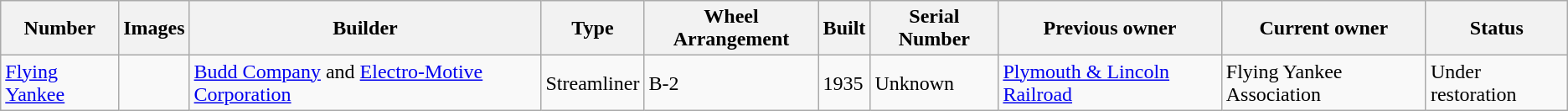<table class="wikitable">
<tr>
<th>Number</th>
<th>Images</th>
<th>Builder</th>
<th>Type</th>
<th>Wheel Arrangement</th>
<th>Built</th>
<th>Serial Number</th>
<th>Previous owner</th>
<th>Current owner</th>
<th>Status</th>
</tr>
<tr>
<td><a href='#'>Flying Yankee</a></td>
<td></td>
<td><a href='#'>Budd Company</a> and <a href='#'>Electro-Motive Corporation</a></td>
<td>Streamliner</td>
<td>B-2</td>
<td>1935</td>
<td>Unknown</td>
<td><a href='#'>Plymouth & Lincoln Railroad</a></td>
<td>Flying Yankee Association</td>
<td>Under restoration</td>
</tr>
</table>
